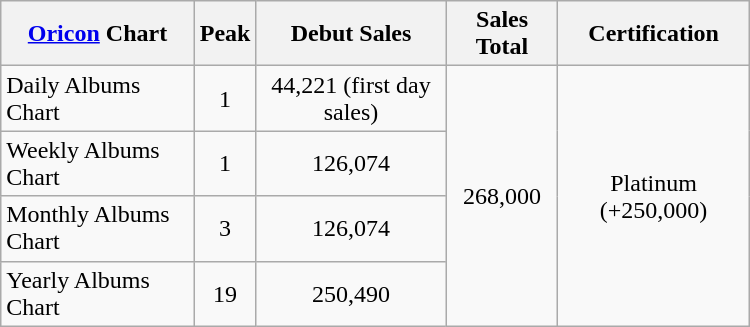<table class="wikitable" style="width:500px;">
<tr>
<th style="text-align:center;"><a href='#'>Oricon</a> Chart</th>
<th style="text-align:center;">Peak</th>
<th style="text-align:center;">Debut Sales</th>
<th style="text-align:center;">Sales Total</th>
<th style="text-align:center;">Certification</th>
</tr>
<tr>
<td align="left">Daily Albums Chart</td>
<td style="text-align:center;">1</td>
<td style="text-align:center;" rowspan="1">44,221 (first day sales)</td>
<td style="text-align:center;" rowspan="4">268,000</td>
<td style="text-align:center;" rowspan="4">Platinum (+250,000)</td>
</tr>
<tr>
<td align="left">Weekly Albums Chart</td>
<td style="text-align:center;">1</td>
<td style="text-align:center;">126,074</td>
</tr>
<tr>
<td align="left">Monthly Albums Chart</td>
<td style="text-align:center;">3</td>
<td style="text-align:center;">126,074</td>
</tr>
<tr>
<td align="left">Yearly Albums Chart</td>
<td style="text-align:center;">19</td>
<td style="text-align:center;" rowspan="1">250,490</td>
</tr>
</table>
